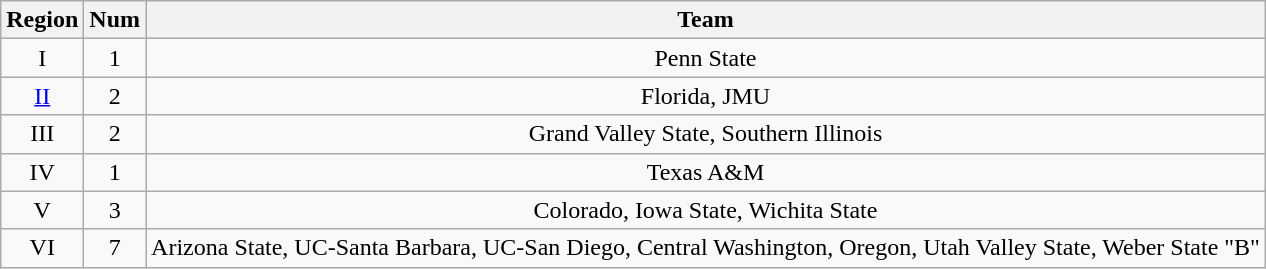<table class="wikitable sortable" style="text-align:center">
<tr>
<th>Region</th>
<th>Num</th>
<th>Team</th>
</tr>
<tr>
<td>I</td>
<td>1</td>
<td>Penn State</td>
</tr>
<tr>
<td><a href='#'>II</a></td>
<td>2</td>
<td>Florida, JMU</td>
</tr>
<tr>
<td>III</td>
<td>2</td>
<td>Grand Valley State, Southern Illinois</td>
</tr>
<tr>
<td>IV</td>
<td>1</td>
<td>Texas A&M</td>
</tr>
<tr>
<td>V</td>
<td>3</td>
<td>Colorado, Iowa State, Wichita State</td>
</tr>
<tr>
<td>VI</td>
<td>7</td>
<td>Arizona State, UC-Santa Barbara, UC-San Diego, Central Washington, Oregon, Utah Valley State, Weber State "B"</td>
</tr>
</table>
